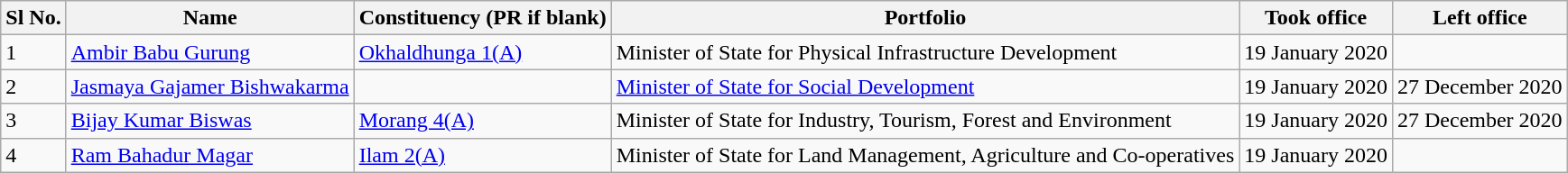<table class="wikitable">
<tr>
<th>Sl No.</th>
<th>Name</th>
<th>Constituency (PR if blank)</th>
<th>Portfolio</th>
<th>Took office</th>
<th>Left office</th>
</tr>
<tr>
<td>1</td>
<td><a href='#'>Ambir Babu Gurung</a></td>
<td><a href='#'>Okhaldhunga 1(A)</a></td>
<td>Minister of State for Physical Infrastructure Development</td>
<td>19 January 2020</td>
<td></td>
</tr>
<tr>
<td>2</td>
<td><a href='#'>Jasmaya Gajamer Bishwakarma</a></td>
<td></td>
<td><a href='#'>Minister of State for Social Development</a></td>
<td>19 January 2020</td>
<td>27 December 2020</td>
</tr>
<tr>
<td>3</td>
<td><a href='#'>Bijay Kumar Biswas</a></td>
<td><a href='#'>Morang 4(A)</a></td>
<td>Minister of State for Industry, Tourism, Forest and Environment</td>
<td>19 January 2020</td>
<td>27 December 2020</td>
</tr>
<tr>
<td>4</td>
<td><a href='#'>Ram Bahadur Magar</a></td>
<td><a href='#'>Ilam 2(A)</a></td>
<td>Minister of State for Land Management, Agriculture and Co-operatives</td>
<td>19 January 2020</td>
<td></td>
</tr>
</table>
